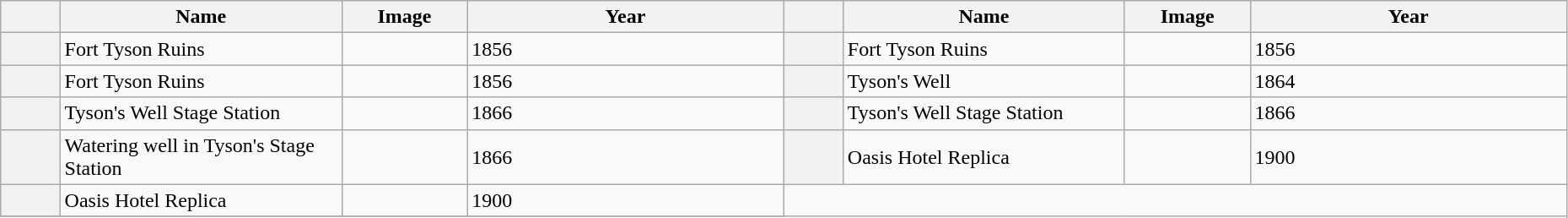<table class="wikitable sortable" style="width:98%">
<tr>
<th></th>
<th width = 18% >Name</th>
<th width = 8% class="unsortable" >Image</th>
<th>Year</th>
<th></th>
<th width = 18% >Name</th>
<th width = 8% class="unsortable" >Image</th>
<th>Year</th>
</tr>
<tr ->
<th></th>
<td>Fort Tyson Ruins</td>
<td></td>
<td>1856</td>
<th></th>
<td>Fort Tyson Ruins</td>
<td></td>
<td>1856</td>
</tr>
<tr ->
<th></th>
<td>Fort Tyson Ruins</td>
<td></td>
<td>1856</td>
<th></th>
<td>Tyson's Well</td>
<td></td>
<td>1864</td>
</tr>
<tr ->
<th></th>
<td>Tyson's Well Stage Station</td>
<td></td>
<td>1866</td>
<th></th>
<td>Tyson's Well Stage Station</td>
<td></td>
<td>1866</td>
</tr>
<tr ->
<th></th>
<td>Watering well in Tyson's Stage Station</td>
<td></td>
<td>1866</td>
<th></th>
<td>Oasis Hotel Replica</td>
<td></td>
<td>1900</td>
</tr>
<tr ->
<th></th>
<td>Oasis Hotel Replica</td>
<td></td>
<td>1900</td>
</tr>
<tr ->
</tr>
</table>
